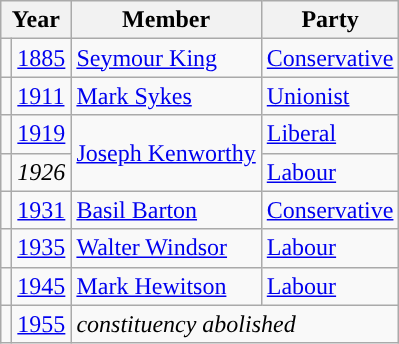<table class="wikitable">
<tr>
<th colspan="2">Year</th>
<th>Member</th>
<th>Party</th>
</tr>
<tr>
<td style="color:inherit;background-color: "></td>
<td><a href='#'>1885</a></td>
<td><a href='#'>Seymour King</a></td>
<td><a href='#'>Conservative</a></td>
</tr>
<tr>
<td style="color:inherit;background-color: "></td>
<td><a href='#'>1911</a></td>
<td><a href='#'>Mark Sykes</a></td>
<td><a href='#'>Unionist</a></td>
</tr>
<tr>
<td style="color:inherit;background-color: "></td>
<td><a href='#'>1919</a></td>
<td rowspan="2"><a href='#'>Joseph Kenworthy</a></td>
<td><a href='#'>Liberal</a></td>
</tr>
<tr>
<td style="color:inherit;background-color: "></td>
<td><em>1926</em></td>
<td><a href='#'>Labour</a></td>
</tr>
<tr>
<td style="color:inherit;background-color: "></td>
<td><a href='#'>1931</a></td>
<td><a href='#'>Basil Barton</a></td>
<td><a href='#'>Conservative</a></td>
</tr>
<tr>
<td style="color:inherit;background-color: "></td>
<td><a href='#'>1935</a></td>
<td><a href='#'>Walter Windsor</a></td>
<td><a href='#'>Labour</a></td>
</tr>
<tr>
<td style="color:inherit;background-color: "></td>
<td><a href='#'>1945</a></td>
<td><a href='#'>Mark Hewitson</a></td>
<td><a href='#'>Labour</a></td>
</tr>
<tr>
<td></td>
<td><a href='#'>1955</a></td>
<td colspan="2"><em>constituency abolished</em></td>
</tr>
</table>
